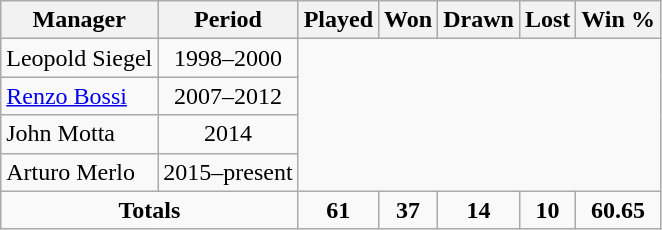<table class="wikitable sortable" style="text-align:center;">
<tr>
<th>Manager</th>
<th>Period</th>
<th>Played</th>
<th>Won</th>
<th>Drawn</th>
<th>Lost</th>
<th>Win %</th>
</tr>
<tr>
<td style="text-align: left;"> Leopold Siegel</td>
<td>1998–2000<br></td>
</tr>
<tr>
<td style="text-align: left;"> <a href='#'>Renzo Bossi</a></td>
<td>2007–2012<br></td>
</tr>
<tr>
<td style="text-align: left;"> John Motta</td>
<td>2014<br></td>
</tr>
<tr>
<td style="text-align: left;"> Arturo Merlo</td>
<td>2015–present<br></td>
</tr>
<tr>
<td colspan="2"><strong>Totals</strong></td>
<td><strong>61</strong></td>
<td><strong>37</strong></td>
<td><strong>14</strong></td>
<td><strong>10</strong></td>
<td><strong>60.65</strong></td>
</tr>
</table>
